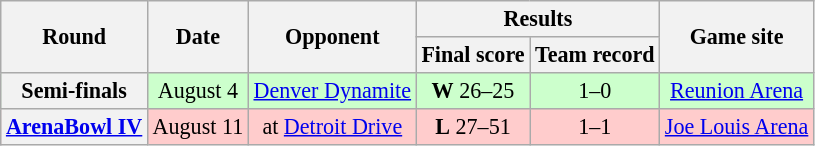<table class="wikitable" style="font-size: 92%;" "align=center">
<tr>
<th rowspan="2">Round</th>
<th rowspan="2">Date</th>
<th rowspan="2">Opponent</th>
<th colspan="2">Results</th>
<th rowspan="2">Game site</th>
</tr>
<tr>
<th>Final score</th>
<th>Team record</th>
</tr>
<tr style="background:#cfc">
<th>Semi-finals</th>
<td style="text-align:center;">August 4</td>
<td style="text-align:center;"><a href='#'>Denver Dynamite</a></td>
<td style="text-align:center;"><strong>W</strong> 26–25</td>
<td style="text-align:center;">1–0</td>
<td style="text-align:center;"><a href='#'>Reunion Arena</a></td>
</tr>
<tr style="background:#fcc">
<th><a href='#'>ArenaBowl IV</a></th>
<td style="text-align:center;">August 11</td>
<td style="text-align:center;">at <a href='#'>Detroit Drive</a></td>
<td style="text-align:center;"><strong>L</strong> 27–51</td>
<td style="text-align:center;">1–1</td>
<td style="text-align:center;"><a href='#'>Joe Louis Arena</a></td>
</tr>
</table>
